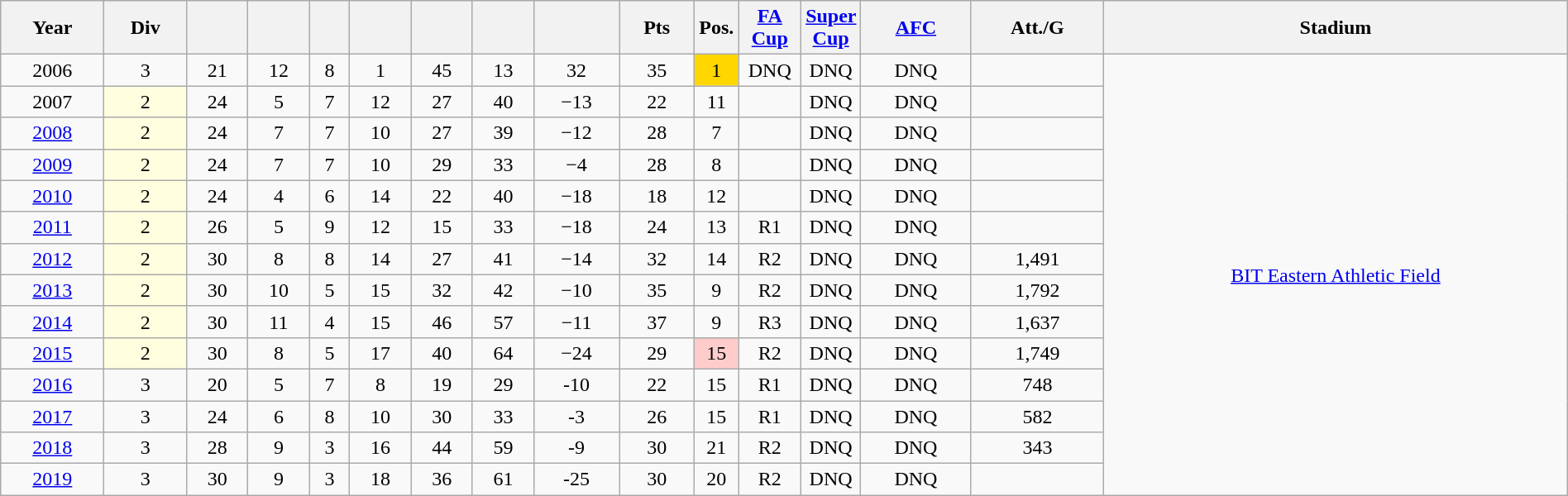<table class="wikitable sortable" width=100% style=text-align:Center>
<tr>
<th>Year</th>
<th>Div</th>
<th></th>
<th></th>
<th></th>
<th></th>
<th></th>
<th></th>
<th></th>
<th>Pts</th>
<th width=2%>Pos.</th>
<th width=4%><a href='#'>FA Cup</a></th>
<th width=2%><a href='#'>Super Cup</a></th>
<th><a href='#'>AFC</a></th>
<th>Att./G</th>
<th>Stadium</th>
</tr>
<tr>
<td>2006</td>
<td>3</td>
<td>21</td>
<td>12</td>
<td>8</td>
<td>1</td>
<td>45</td>
<td>13</td>
<td>32</td>
<td>35</td>
<td bgcolor=#FFD700>1</td>
<td>DNQ</td>
<td>DNQ</td>
<td>DNQ</td>
<td></td>
<td align=center rowspan=14><a href='#'>BIT Eastern Athletic Field</a></td>
</tr>
<tr>
<td>2007</td>
<td bgcolor=#FFFFE0>2</td>
<td>24</td>
<td>5</td>
<td>7</td>
<td>12</td>
<td>27</td>
<td>40</td>
<td>−13</td>
<td>22</td>
<td>11</td>
<td></td>
<td>DNQ</td>
<td>DNQ</td>
<td></td>
</tr>
<tr>
<td><a href='#'>2008</a></td>
<td bgcolor=#FFFFE0>2</td>
<td>24</td>
<td>7</td>
<td>7</td>
<td>10</td>
<td>27</td>
<td>39</td>
<td>−12</td>
<td>28</td>
<td>7</td>
<td></td>
<td>DNQ</td>
<td>DNQ</td>
<td></td>
</tr>
<tr>
<td><a href='#'>2009</a></td>
<td bgcolor=#FFFFE0>2</td>
<td>24</td>
<td>7</td>
<td>7</td>
<td>10</td>
<td>29</td>
<td>33</td>
<td>−4</td>
<td>28</td>
<td>8</td>
<td></td>
<td>DNQ</td>
<td>DNQ</td>
<td></td>
</tr>
<tr>
<td><a href='#'>2010</a></td>
<td bgcolor=#FFFFE0>2</td>
<td>24</td>
<td>4</td>
<td>6</td>
<td>14</td>
<td>22</td>
<td>40</td>
<td>−18</td>
<td>18</td>
<td>12</td>
<td></td>
<td>DNQ</td>
<td>DNQ</td>
<td></td>
</tr>
<tr>
<td><a href='#'>2011</a></td>
<td bgcolor=#FFFFE0>2</td>
<td>26</td>
<td>5</td>
<td>9</td>
<td>12</td>
<td>15</td>
<td>33</td>
<td>−18</td>
<td>24</td>
<td>13</td>
<td>R1</td>
<td>DNQ</td>
<td>DNQ</td>
<td></td>
</tr>
<tr>
<td><a href='#'>2012</a></td>
<td bgcolor=#FFFFE0>2</td>
<td>30</td>
<td>8</td>
<td>8</td>
<td>14</td>
<td>27</td>
<td>41</td>
<td>−14</td>
<td>32</td>
<td>14</td>
<td>R2</td>
<td>DNQ</td>
<td>DNQ</td>
<td>1,491</td>
</tr>
<tr>
<td><a href='#'>2013</a></td>
<td bgcolor=#FFFFE0>2</td>
<td>30</td>
<td>10</td>
<td>5</td>
<td>15</td>
<td>32</td>
<td>42</td>
<td>−10</td>
<td>35</td>
<td>9</td>
<td>R2</td>
<td>DNQ</td>
<td>DNQ</td>
<td>1,792</td>
</tr>
<tr>
<td><a href='#'>2014</a></td>
<td bgcolor=#FFFFE0>2</td>
<td>30</td>
<td>11</td>
<td>4</td>
<td>15</td>
<td>46</td>
<td>57</td>
<td>−11</td>
<td>37</td>
<td>9</td>
<td>R3</td>
<td>DNQ</td>
<td>DNQ</td>
<td>1,637</td>
</tr>
<tr>
<td><a href='#'>2015</a></td>
<td bgcolor=#FFFFE0>2</td>
<td>30</td>
<td>8</td>
<td>5</td>
<td>17</td>
<td>40</td>
<td>64</td>
<td>−24</td>
<td>29</td>
<td bgcolor=#ffcccc>15</td>
<td>R2</td>
<td>DNQ</td>
<td>DNQ</td>
<td>1,749</td>
</tr>
<tr>
<td><a href='#'>2016</a></td>
<td>3</td>
<td>20</td>
<td>5</td>
<td>7</td>
<td>8</td>
<td>19</td>
<td>29</td>
<td>-10</td>
<td>22</td>
<td>15</td>
<td>R1</td>
<td>DNQ</td>
<td>DNQ</td>
<td>748</td>
</tr>
<tr>
<td><a href='#'>2017</a></td>
<td>3</td>
<td>24</td>
<td>6</td>
<td>8</td>
<td>10</td>
<td>30</td>
<td>33</td>
<td>-3</td>
<td>26</td>
<td>15</td>
<td>R1</td>
<td>DNQ</td>
<td>DNQ</td>
<td>582</td>
</tr>
<tr>
<td><a href='#'>2018</a></td>
<td>3</td>
<td>28</td>
<td>9</td>
<td>3</td>
<td>16</td>
<td>44</td>
<td>59</td>
<td>-9</td>
<td>30</td>
<td>21</td>
<td>R2</td>
<td>DNQ</td>
<td>DNQ</td>
<td>343</td>
</tr>
<tr>
<td><a href='#'>2019</a></td>
<td>3</td>
<td>30</td>
<td>9</td>
<td>3</td>
<td>18</td>
<td>36</td>
<td>61</td>
<td>-25</td>
<td>30</td>
<td>20</td>
<td>R2</td>
<td>DNQ</td>
<td>DNQ</td>
<td></td>
</tr>
</table>
